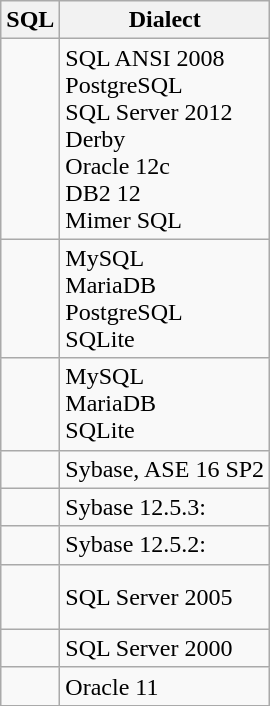<table class="wikitable">
<tr>
<th>SQL</th>
<th>Dialect</th>
</tr>
<tr>
<td><br></td>
<td>SQL ANSI 2008<br>PostgreSQL<br>SQL Server 2012<br>Derby<br>Oracle 12c<br>DB2 12<br>Mimer SQL</td>
</tr>
<tr>
<td><br></td>
<td>MySQL<br>MariaDB<br>PostgreSQL<br>SQLite</td>
</tr>
<tr>
<td><br></td>
<td>MySQL<br>MariaDB<br>SQLite</td>
</tr>
<tr>
<td><br></td>
<td>Sybase, ASE 16 SP2</td>
</tr>
<tr>
<td><br></td>
<td>Sybase 12.5.3:</td>
</tr>
<tr>
<td><br></td>
<td>Sybase 12.5.2:</td>
</tr>
<tr>
<td><br>
<br></td>
<td>SQL Server 2005</td>
</tr>
<tr>
<td><br></td>
<td>SQL Server 2000</td>
</tr>
<tr>
<td><br></td>
<td>Oracle 11</td>
</tr>
</table>
